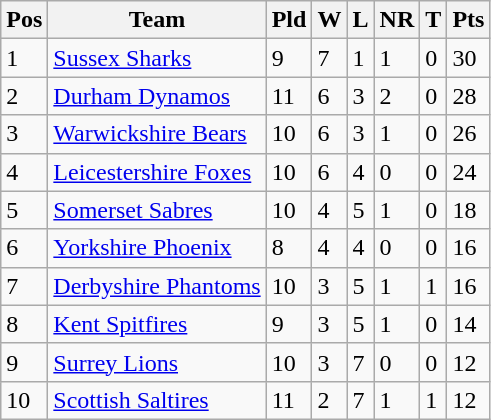<table class="wikitable">
<tr>
<th>Pos</th>
<th>Team</th>
<th>Pld</th>
<th>W</th>
<th>L</th>
<th>NR</th>
<th>T</th>
<th>Pts</th>
</tr>
<tr>
<td>1</td>
<td><a href='#'>Sussex Sharks</a></td>
<td>9</td>
<td>7</td>
<td>1</td>
<td>1</td>
<td>0</td>
<td>30</td>
</tr>
<tr>
<td>2</td>
<td><a href='#'>Durham Dynamos</a></td>
<td>11</td>
<td>6</td>
<td>3</td>
<td>2</td>
<td>0</td>
<td>28</td>
</tr>
<tr>
<td>3</td>
<td><a href='#'>Warwickshire Bears</a></td>
<td>10</td>
<td>6</td>
<td>3</td>
<td>1</td>
<td>0</td>
<td>26</td>
</tr>
<tr>
<td>4</td>
<td><a href='#'>Leicestershire Foxes</a></td>
<td>10</td>
<td>6</td>
<td>4</td>
<td>0</td>
<td>0</td>
<td>24</td>
</tr>
<tr>
<td>5</td>
<td><a href='#'>Somerset Sabres</a></td>
<td>10</td>
<td>4</td>
<td>5</td>
<td>1</td>
<td>0</td>
<td>18</td>
</tr>
<tr>
<td>6</td>
<td><a href='#'>Yorkshire Phoenix</a></td>
<td>8</td>
<td>4</td>
<td>4</td>
<td>0</td>
<td>0</td>
<td>16</td>
</tr>
<tr>
<td>7</td>
<td><a href='#'>Derbyshire Phantoms</a></td>
<td>10</td>
<td>3</td>
<td>5</td>
<td>1</td>
<td>1</td>
<td>16</td>
</tr>
<tr>
<td>8</td>
<td><a href='#'>Kent Spitfires</a></td>
<td>9</td>
<td>3</td>
<td>5</td>
<td>1</td>
<td>0</td>
<td>14</td>
</tr>
<tr>
<td>9</td>
<td><a href='#'>Surrey Lions</a></td>
<td>10</td>
<td>3</td>
<td>7</td>
<td>0</td>
<td>0</td>
<td>12</td>
</tr>
<tr>
<td>10</td>
<td><a href='#'>Scottish Saltires</a></td>
<td>11</td>
<td>2</td>
<td>7</td>
<td>1</td>
<td>1</td>
<td>12</td>
</tr>
</table>
